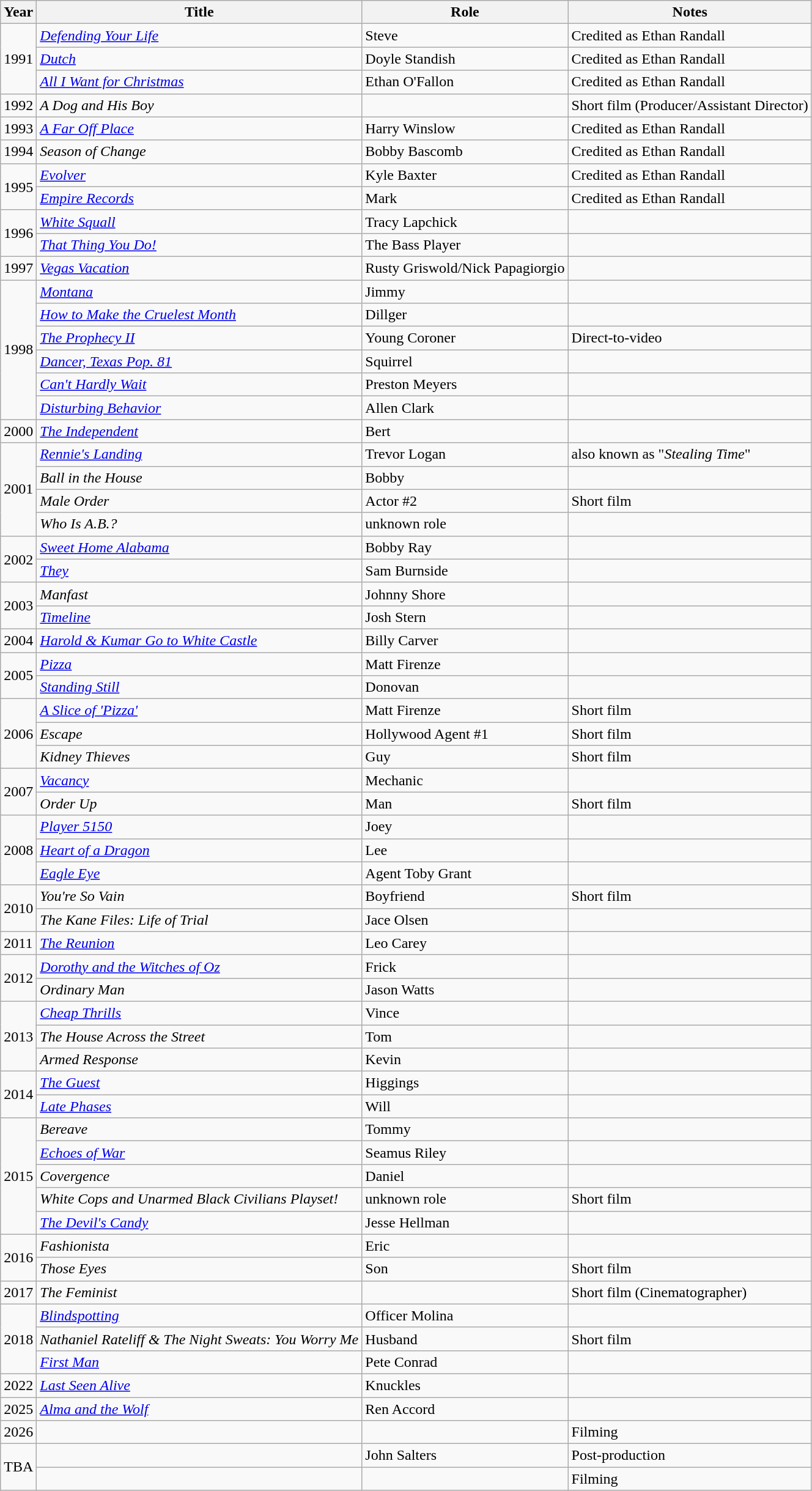<table class="wikitable">
<tr>
<th>Year</th>
<th>Title</th>
<th>Role</th>
<th>Notes</th>
</tr>
<tr>
<td rowspan="3">1991</td>
<td><em><a href='#'>Defending Your Life</a></em></td>
<td>Steve</td>
<td>Credited as Ethan Randall</td>
</tr>
<tr>
<td><em><a href='#'>Dutch</a></em></td>
<td>Doyle Standish</td>
<td>Credited as Ethan Randall</td>
</tr>
<tr>
<td><em><a href='#'>All I Want for Christmas</a></em></td>
<td>Ethan O'Fallon</td>
<td>Credited as Ethan Randall</td>
</tr>
<tr>
<td>1992</td>
<td><em> A Dog and His Boy</em></td>
<td></td>
<td>Short film (Producer/Assistant Director)</td>
</tr>
<tr>
<td>1993</td>
<td><em><a href='#'>A Far Off Place</a></em></td>
<td>Harry Winslow</td>
<td>Credited as Ethan Randall</td>
</tr>
<tr>
<td>1994</td>
<td><em>Season of Change</em></td>
<td>Bobby Bascomb</td>
<td>Credited as Ethan Randall</td>
</tr>
<tr>
<td rowspan="2">1995</td>
<td><em><a href='#'>Evolver</a></em></td>
<td>Kyle Baxter</td>
<td>Credited as Ethan Randall</td>
</tr>
<tr>
<td><em><a href='#'>Empire Records</a></em></td>
<td>Mark</td>
<td>Credited as Ethan Randall</td>
</tr>
<tr>
<td rowspan="2">1996</td>
<td><em><a href='#'>White Squall</a></em></td>
<td>Tracy Lapchick</td>
<td></td>
</tr>
<tr>
<td><em><a href='#'>That Thing You Do!</a></em></td>
<td>The Bass Player</td>
<td></td>
</tr>
<tr>
<td>1997</td>
<td><em><a href='#'>Vegas Vacation</a></em></td>
<td>Rusty Griswold/Nick Papagiorgio</td>
<td></td>
</tr>
<tr>
<td rowspan="6">1998</td>
<td><em><a href='#'>Montana</a></em></td>
<td>Jimmy</td>
<td></td>
</tr>
<tr>
<td><em><a href='#'>How to Make the Cruelest Month</a></em></td>
<td>Dillger</td>
<td></td>
</tr>
<tr>
<td><em><a href='#'>The Prophecy II</a></em></td>
<td>Young Coroner</td>
<td>Direct-to-video</td>
</tr>
<tr>
<td><em><a href='#'>Dancer, Texas Pop. 81</a></em></td>
<td>Squirrel</td>
<td></td>
</tr>
<tr>
<td><em><a href='#'>Can't Hardly Wait</a></em></td>
<td>Preston Meyers</td>
<td></td>
</tr>
<tr>
<td><em><a href='#'>Disturbing Behavior</a></em></td>
<td>Allen Clark</td>
<td></td>
</tr>
<tr>
<td>2000</td>
<td><em><a href='#'>The Independent</a></em></td>
<td>Bert</td>
<td></td>
</tr>
<tr>
<td rowspan="4">2001</td>
<td><em><a href='#'>Rennie's Landing</a></em></td>
<td>Trevor Logan</td>
<td>also known as "<em>Stealing Time</em>"</td>
</tr>
<tr>
<td><em>Ball in the House</em></td>
<td>Bobby</td>
<td></td>
</tr>
<tr>
<td><em>Male Order</em></td>
<td>Actor #2</td>
<td>Short film</td>
</tr>
<tr>
<td><em>Who Is A.B.?</em></td>
<td>unknown role</td>
<td></td>
</tr>
<tr>
<td rowspan="2">2002</td>
<td><em><a href='#'>Sweet Home Alabama</a></em></td>
<td>Bobby Ray</td>
<td></td>
</tr>
<tr>
<td><em><a href='#'>They</a></em></td>
<td>Sam Burnside</td>
<td></td>
</tr>
<tr>
<td rowspan="2">2003</td>
<td><em>Manfast</em></td>
<td>Johnny Shore</td>
<td></td>
</tr>
<tr>
<td><em><a href='#'>Timeline</a></em></td>
<td>Josh Stern</td>
<td></td>
</tr>
<tr>
<td>2004</td>
<td><em><a href='#'>Harold & Kumar Go to White Castle</a></em></td>
<td>Billy Carver</td>
<td></td>
</tr>
<tr>
<td rowspan="2">2005</td>
<td><em><a href='#'>Pizza</a></em></td>
<td>Matt Firenze</td>
<td></td>
</tr>
<tr>
<td><em><a href='#'>Standing Still</a></em></td>
<td>Donovan</td>
<td></td>
</tr>
<tr>
<td rowspan="3">2006</td>
<td><em><a href='#'>A Slice of 'Pizza'</a></em></td>
<td>Matt Firenze</td>
<td>Short film</td>
</tr>
<tr>
<td><em>Escape</em></td>
<td>Hollywood Agent #1</td>
<td>Short film</td>
</tr>
<tr>
<td><em>Kidney Thieves</em></td>
<td>Guy</td>
<td>Short film</td>
</tr>
<tr>
<td rowspan="2">2007</td>
<td><em><a href='#'>Vacancy</a></em></td>
<td>Mechanic</td>
<td></td>
</tr>
<tr>
<td><em>Order Up</em></td>
<td>Man</td>
<td>Short film</td>
</tr>
<tr>
<td rowspan="3">2008</td>
<td><em><a href='#'>Player 5150</a></em></td>
<td>Joey</td>
<td></td>
</tr>
<tr>
<td><em><a href='#'>Heart of a Dragon</a></em></td>
<td>Lee</td>
<td></td>
</tr>
<tr>
<td><em><a href='#'>Eagle Eye</a></em></td>
<td>Agent Toby Grant</td>
<td></td>
</tr>
<tr>
<td rowspan="2">2010</td>
<td><em>You're So Vain</em></td>
<td>Boyfriend</td>
<td>Short film</td>
</tr>
<tr>
<td><em>The Kane Files: Life of Trial</em></td>
<td>Jace Olsen</td>
<td></td>
</tr>
<tr>
<td>2011</td>
<td><em><a href='#'>The Reunion</a></em></td>
<td>Leo Carey</td>
<td></td>
</tr>
<tr>
<td rowspan="2">2012</td>
<td><em><a href='#'>Dorothy and the Witches of Oz</a></em></td>
<td>Frick</td>
<td></td>
</tr>
<tr>
<td><em>Ordinary Man</em></td>
<td>Jason Watts</td>
<td></td>
</tr>
<tr>
<td rowspan="3">2013</td>
<td><em><a href='#'>Cheap Thrills</a></em></td>
<td>Vince</td>
<td></td>
</tr>
<tr>
<td><em>The House Across the Street</em></td>
<td>Tom</td>
<td></td>
</tr>
<tr>
<td><em>Armed Response</em></td>
<td>Kevin</td>
<td></td>
</tr>
<tr>
<td rowspan="2">2014</td>
<td><em><a href='#'>The Guest</a></em></td>
<td>Higgings</td>
<td></td>
</tr>
<tr>
<td><em><a href='#'>Late Phases</a></em></td>
<td>Will</td>
<td></td>
</tr>
<tr>
<td rowspan="5">2015</td>
<td><em>Bereave</em></td>
<td>Tommy</td>
<td></td>
</tr>
<tr>
<td><em><a href='#'>Echoes of War</a></em></td>
<td>Seamus Riley</td>
<td></td>
</tr>
<tr>
<td><em>Covergence</em></td>
<td>Daniel</td>
<td></td>
</tr>
<tr>
<td><em>White Cops and Unarmed Black Civilians Playset!</em></td>
<td>unknown role</td>
<td>Short film</td>
</tr>
<tr>
<td><em><a href='#'>The Devil's Candy</a></em></td>
<td>Jesse Hellman</td>
<td></td>
</tr>
<tr>
<td rowspan="2">2016</td>
<td><em>Fashionista</em></td>
<td>Eric</td>
<td></td>
</tr>
<tr>
<td><em>Those Eyes</em></td>
<td>Son</td>
<td>Short film</td>
</tr>
<tr>
<td>2017</td>
<td><em>The Feminist</em></td>
<td></td>
<td>Short film (Cinematographer)</td>
</tr>
<tr>
<td rowspan="3">2018</td>
<td><em><a href='#'>Blindspotting</a></em></td>
<td>Officer Molina</td>
<td></td>
</tr>
<tr>
<td><em>Nathaniel Rateliff & The Night Sweats: You Worry Me</em></td>
<td>Husband</td>
<td>Short film</td>
</tr>
<tr>
<td><em><a href='#'>First Man</a></em></td>
<td>Pete Conrad</td>
<td></td>
</tr>
<tr>
<td>2022</td>
<td><em><a href='#'>Last Seen Alive</a></em></td>
<td>Knuckles</td>
<td></td>
</tr>
<tr>
<td>2025</td>
<td><em><a href='#'>Alma and the Wolf</a></em></td>
<td>Ren Accord</td>
<td></td>
</tr>
<tr>
<td>2026</td>
<td></td>
<td></td>
<td>Filming</td>
</tr>
<tr>
<td rowspan="2">TBA</td>
<td></td>
<td>John Salters</td>
<td>Post-production</td>
</tr>
<tr>
<td></td>
<td></td>
<td>Filming</td>
</tr>
</table>
